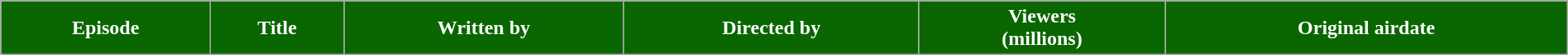<table class="wikitable plainrowheaders" style="width:100%;">
<tr style="color:#fff;">
<th style="background:#0A6600;">Episode</th>
<th style="background:#0A6600;">Title</th>
<th style="background:#0A6600;">Written by</th>
<th style="background:#0A6600;">Directed by</th>
<th style="background:#0A6600;">Viewers<br>(millions)</th>
<th style="background:#0A6600;">Original airdate<br>




</th>
</tr>
</table>
